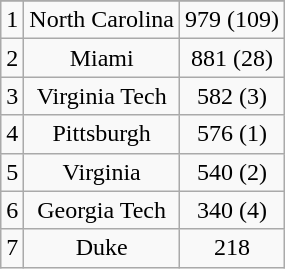<table class="wikitable" style="display: inline-table;">
<tr align="center">
</tr>
<tr align="center">
<td>1</td>
<td>North Carolina</td>
<td>979 (109)</td>
</tr>
<tr align="center">
<td>2</td>
<td>Miami</td>
<td>881 (28)</td>
</tr>
<tr align="center">
<td>3</td>
<td>Virginia Tech</td>
<td>582 (3)</td>
</tr>
<tr align="center">
<td>4</td>
<td>Pittsburgh</td>
<td>576 (1)</td>
</tr>
<tr align="center">
<td>5</td>
<td>Virginia</td>
<td>540 (2)</td>
</tr>
<tr align="center">
<td>6</td>
<td>Georgia Tech</td>
<td>340 (4)</td>
</tr>
<tr align="center">
<td>7</td>
<td>Duke</td>
<td>218</td>
</tr>
</table>
